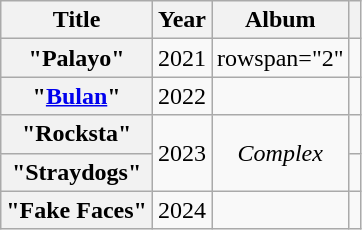<table class="wikitable plainrowheaders" style="text-align:center;">
<tr>
<th scope="col">Title</th>
<th scope="col">Year</th>
<th scope="col">Album</th>
<th scope="col"></th>
</tr>
<tr>
<th scope="row">"Palayo"</th>
<td>2021</td>
<td>rowspan="2" </td>
<td></td>
</tr>
<tr>
<th scope="row">"<a href='#'>Bulan</a>"</th>
<td>2022</td>
<td></td>
</tr>
<tr>
<th scope="row">"Rocksta"</th>
<td rowspan="2">2023</td>
<td rowspan="2"><em>Complex</em></td>
<td align="center"></td>
</tr>
<tr>
<th scope="row">"Straydogs"</th>
<td align="center"></td>
</tr>
<tr>
<th scope="row">"Fake Faces"</th>
<td>2024</td>
<td></td>
<td></td>
</tr>
</table>
